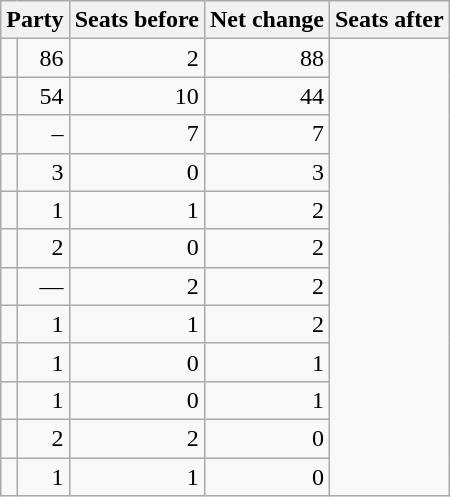<table class=wikitable style="text-align:right">
<tr>
<th colspan="2">Party</th>
<th>Seats before</th>
<th>Net change</th>
<th>Seats after</th>
</tr>
<tr>
<td></td>
<td>86</td>
<td> 2</td>
<td>88</td>
</tr>
<tr>
<td></td>
<td>54</td>
<td> 10</td>
<td>44</td>
</tr>
<tr>
<td></td>
<td>–</td>
<td> 7</td>
<td>7</td>
</tr>
<tr>
<td></td>
<td>3</td>
<td> 0</td>
<td>3</td>
</tr>
<tr>
<td></td>
<td>1</td>
<td> 1</td>
<td>2</td>
</tr>
<tr>
<td></td>
<td>2</td>
<td> 0</td>
<td>2</td>
</tr>
<tr>
<td></td>
<td>—</td>
<td> 2</td>
<td>2</td>
</tr>
<tr>
<td></td>
<td>1</td>
<td> 1</td>
<td>2</td>
</tr>
<tr>
<td></td>
<td>1</td>
<td> 0</td>
<td>1</td>
</tr>
<tr>
<td></td>
<td>1</td>
<td> 0</td>
<td>1</td>
</tr>
<tr>
<td></td>
<td>2</td>
<td> 2</td>
<td>0</td>
</tr>
<tr>
<td></td>
<td>1</td>
<td> 1</td>
<td>0</td>
</tr>
</table>
